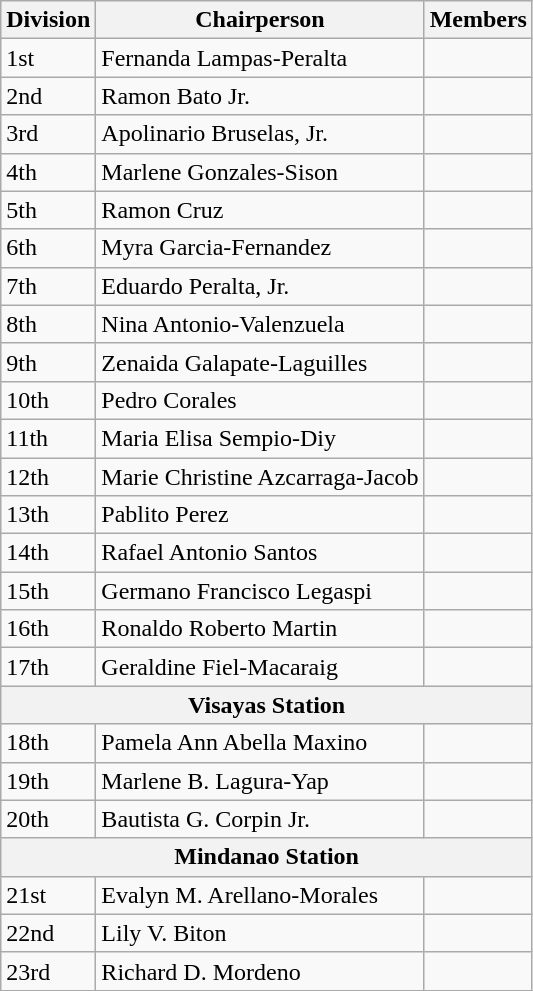<table class="wikitable">
<tr>
<th>Division</th>
<th>Chairperson</th>
<th>Members</th>
</tr>
<tr>
<td>1st</td>
<td>Fernanda Lampas-Peralta</td>
<td></td>
</tr>
<tr>
<td>2nd</td>
<td>Ramon Bato Jr.</td>
<td></td>
</tr>
<tr>
<td>3rd</td>
<td>Apolinario Bruselas, Jr.</td>
<td></td>
</tr>
<tr>
<td>4th</td>
<td>Marlene Gonzales-Sison</td>
<td></td>
</tr>
<tr>
<td>5th</td>
<td>Ramon Cruz</td>
<td></td>
</tr>
<tr>
<td>6th</td>
<td>Myra Garcia-Fernandez</td>
<td></td>
</tr>
<tr>
<td>7th</td>
<td>Eduardo Peralta, Jr.</td>
<td></td>
</tr>
<tr>
<td>8th</td>
<td>Nina Antonio-Valenzuela</td>
<td></td>
</tr>
<tr>
<td>9th</td>
<td>Zenaida Galapate-Laguilles</td>
<td></td>
</tr>
<tr>
<td>10th</td>
<td>Pedro Corales</td>
<td></td>
</tr>
<tr>
<td>11th</td>
<td>Maria Elisa Sempio-Diy</td>
<td></td>
</tr>
<tr>
<td>12th</td>
<td>Marie Christine Azcarraga-Jacob</td>
<td></td>
</tr>
<tr>
<td>13th</td>
<td>Pablito Perez</td>
<td></td>
</tr>
<tr>
<td>14th</td>
<td>Rafael Antonio Santos</td>
<td></td>
</tr>
<tr>
<td>15th</td>
<td>Germano Francisco Legaspi</td>
<td></td>
</tr>
<tr>
<td>16th</td>
<td>Ronaldo Roberto Martin</td>
<td></td>
</tr>
<tr>
<td>17th</td>
<td>Geraldine Fiel-Macaraig</td>
<td></td>
</tr>
<tr>
<th colspan="3">Visayas Station</th>
</tr>
<tr>
<td>18th</td>
<td>Pamela Ann Abella Maxino<br></td>
<td></td>
</tr>
<tr>
<td>19th</td>
<td>Marlene B. Lagura-Yap</td>
<td></td>
</tr>
<tr>
<td>20th</td>
<td>Bautista G. Corpin Jr.</td>
<td></td>
</tr>
<tr>
<th colspan="3">Mindanao Station</th>
</tr>
<tr>
<td>21st</td>
<td>Evalyn M. Arellano-Morales<br></td>
<td></td>
</tr>
<tr>
<td>22nd</td>
<td>Lily V. Biton</td>
<td></td>
</tr>
<tr>
<td>23rd</td>
<td>Richard D. Mordeno</td>
<td></td>
</tr>
</table>
